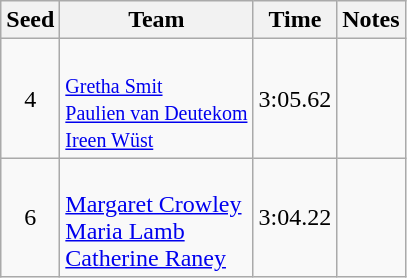<table class="wikitable" style="text-align:center">
<tr>
<th>Seed</th>
<th>Team</th>
<th>Time</th>
<th>Notes</th>
</tr>
<tr>
<td>4</td>
<td align="left"><small><br><a href='#'>Gretha Smit</a><br><a href='#'>Paulien van Deutekom</a><br><a href='#'>Ireen Wüst</a></small></td>
<td>3:05.62</td>
<td><strong> </strong></td>
</tr>
<tr>
<td>6</td>
<td align="left"><br><a href='#'>Margaret Crowley</a><br><a href='#'>Maria Lamb</a><br><a href='#'>Catherine Raney</a></td>
<td>3:04.22</td>
<td></td>
</tr>
</table>
